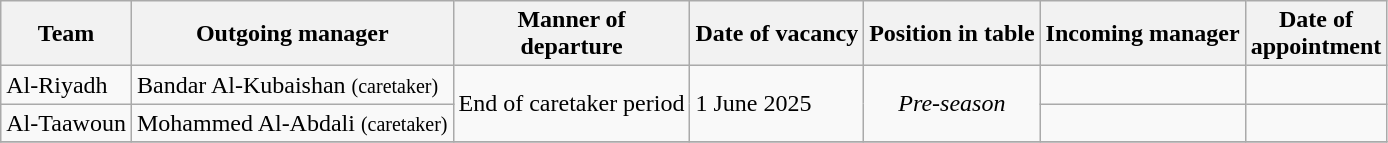<table class="wikitable sortable">
<tr>
<th>Team</th>
<th>Outgoing manager</th>
<th>Manner of<br>departure</th>
<th>Date of vacancy</th>
<th>Position in table</th>
<th>Incoming manager</th>
<th>Date of<br>appointment</th>
</tr>
<tr>
<td>Al-Riyadh</td>
<td> Bandar Al-Kubaishan <small>(caretaker)</small></td>
<td rowspan=2>End of caretaker period</td>
<td rowspan=2>1 June 2025</td>
<td rowspan=2 align=center><em>Pre-season</em></td>
<td></td>
<td></td>
</tr>
<tr>
<td>Al-Taawoun</td>
<td> Mohammed Al-Abdali <small>(caretaker)</small></td>
<td></td>
<td></td>
</tr>
<tr>
</tr>
</table>
